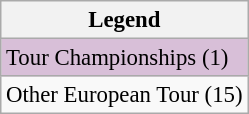<table class="wikitable" style="font-size:95%;">
<tr>
<th>Legend</th>
</tr>
<tr style="background:thistle">
<td>Tour Championships (1)</td>
</tr>
<tr>
<td>Other European Tour (15)</td>
</tr>
</table>
